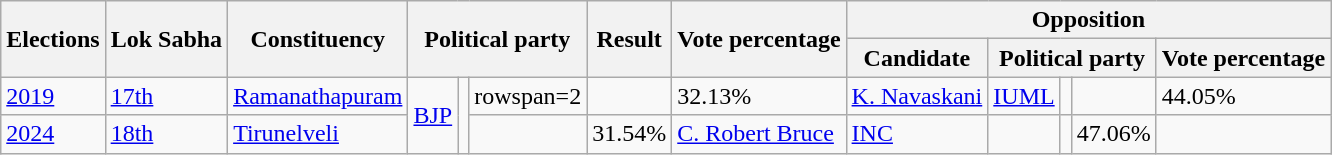<table class="wikitable sortable">
<tr>
<th rowspan="2">Elections</th>
<th rowspan="2">Lok Sabha</th>
<th rowspan="2">Constituency</th>
<th colspan="3" rowspan="2">Political party</th>
<th rowspan="2">Result</th>
<th rowspan="2">Vote percentage</th>
<th colspan="5">Opposition</th>
</tr>
<tr>
<th>Candidate</th>
<th colspan="3">Political party</th>
<th>Vote percentage</th>
</tr>
<tr>
<td><a href='#'>2019</a></td>
<td><a href='#'>17th</a></td>
<td><a href='#'>Ramanathapuram</a></td>
<td rowspan="2"><a href='#'>BJP</a></td>
<td rowspan="2"></td>
<td>rowspan=2 </td>
<td></td>
<td>32.13%</td>
<td><a href='#'>K. Navaskani</a></td>
<td><a href='#'>IUML</a></td>
<td></td>
<td></td>
<td>44.05%</td>
</tr>
<tr>
<td><a href='#'>2024</a></td>
<td><a href='#'>18th</a></td>
<td><a href='#'>Tirunelveli</a></td>
<td></td>
<td>31.54%</td>
<td><a href='#'>C. Robert Bruce</a></td>
<td><a href='#'>INC</a></td>
<td></td>
<td></td>
<td>47.06%</td>
</tr>
</table>
